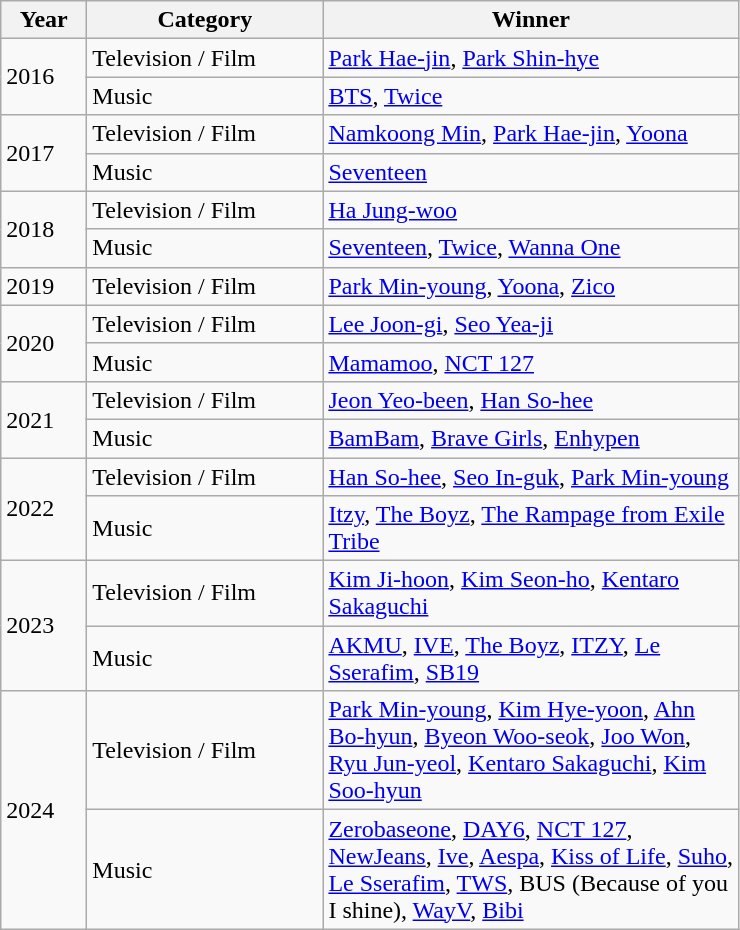<table class="wikitable">
<tr align=center>
<th style="width:50px">Year</th>
<th style="width:150px">Category</th>
<th style="width:270px">Winner</th>
</tr>
<tr>
<td rowspan="2">2016</td>
<td>Television / Film</td>
<td><a href='#'>Park Hae-jin</a>, <a href='#'>Park Shin-hye</a></td>
</tr>
<tr>
<td>Music</td>
<td><a href='#'>BTS</a>, <a href='#'>Twice</a></td>
</tr>
<tr>
<td rowspan="2">2017</td>
<td>Television / Film</td>
<td><a href='#'>Namkoong Min</a>, <a href='#'>Park Hae-jin</a>, <a href='#'>Yoona</a></td>
</tr>
<tr>
<td>Music</td>
<td><a href='#'>Seventeen</a></td>
</tr>
<tr>
<td rowspan="2">2018</td>
<td>Television / Film</td>
<td><a href='#'>Ha Jung-woo</a></td>
</tr>
<tr>
<td>Music</td>
<td><a href='#'>Seventeen</a>, <a href='#'>Twice</a>, <a href='#'>Wanna One</a></td>
</tr>
<tr>
<td>2019</td>
<td>Television / Film</td>
<td><a href='#'>Park Min-young</a>, <a href='#'>Yoona</a>, <a href='#'>Zico</a></td>
</tr>
<tr>
<td rowspan="2">2020</td>
<td>Television / Film</td>
<td><a href='#'>Lee Joon-gi</a>, <a href='#'>Seo Yea-ji</a></td>
</tr>
<tr>
<td>Music</td>
<td><a href='#'>Mamamoo</a>, <a href='#'>NCT 127</a></td>
</tr>
<tr>
<td rowspan="2">2021</td>
<td>Television / Film</td>
<td><a href='#'>Jeon Yeo-been</a>, <a href='#'>Han So-hee</a></td>
</tr>
<tr>
<td>Music</td>
<td><a href='#'>BamBam</a>, <a href='#'>Brave Girls</a>, <a href='#'>Enhypen</a></td>
</tr>
<tr>
<td rowspan="2">2022</td>
<td>Television / Film</td>
<td><a href='#'>Han So-hee</a>, <a href='#'>Seo In-guk</a>, <a href='#'>Park Min-young</a></td>
</tr>
<tr>
<td>Music</td>
<td><a href='#'>Itzy</a>, <a href='#'>The Boyz</a>, <a href='#'>The Rampage from Exile Tribe</a></td>
</tr>
<tr>
<td rowspan="2">2023</td>
<td>Television / Film</td>
<td><a href='#'>Kim Ji-hoon</a>, <a href='#'>Kim Seon-ho</a>, <a href='#'>Kentaro Sakaguchi</a></td>
</tr>
<tr>
<td>Music</td>
<td><a href='#'>AKMU</a>, <a href='#'>IVE</a>, <a href='#'>The Boyz</a>,  <a href='#'>ITZY</a>, <a href='#'>Le Sserafim</a>, <a href='#'>SB19</a></td>
</tr>
<tr>
<td rowspan="2">2024</td>
<td>Television / Film</td>
<td><a href='#'>Park Min-young</a>, <a href='#'>Kim Hye-yoon</a>, <a href='#'>Ahn Bo-hyun</a>, <a href='#'>Byeon Woo-seok</a>, <a href='#'>Joo Won</a>, <a href='#'>Ryu Jun-yeol</a>, <a href='#'>Kentaro Sakaguchi</a>, <a href='#'>Kim Soo-hyun</a></td>
</tr>
<tr>
<td>Music</td>
<td><a href='#'>Zerobaseone</a>, <a href='#'>DAY6</a>, <a href='#'>NCT 127</a>, <a href='#'>NewJeans</a>, <a href='#'>Ive</a>, <a href='#'>Aespa</a>, <a href='#'>Kiss of Life</a>, <a href='#'>Suho</a>, <a href='#'>Le Sserafim</a>, <a href='#'>TWS</a>, BUS (Because of you I shine), <a href='#'>WayV</a>, <a href='#'>Bibi</a></td>
</tr>
</table>
